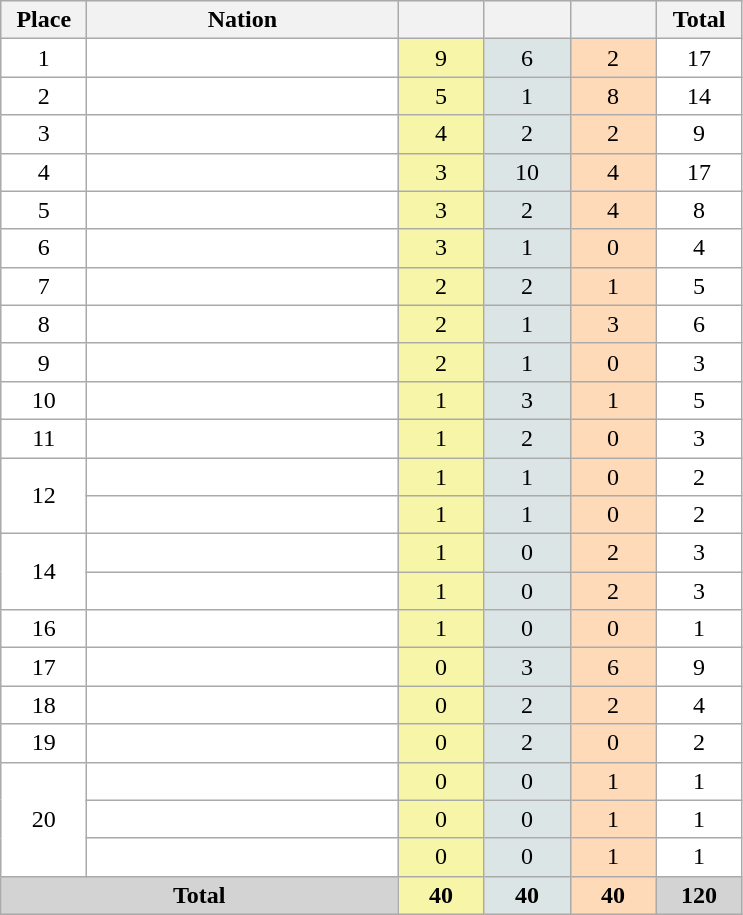<table class="wikitable" style="border:1px solid #AAAAAA">
<tr bgcolor="#EFEFEF">
<th width=50>Place</th>
<th width=200>Nation</th>
<th width=50></th>
<th width=50></th>
<th width=50></th>
<th width=50>Total</th>
</tr>
<tr align=center bgcolor="#FFFFFF">
<td>1</td>
<td align="left"></td>
<td style="background:#F7F6A8;">9</td>
<td style="background:#DCE5E5;">6</td>
<td style="background:#FFDAB9;">2</td>
<td>17</td>
</tr>
<tr align=center bgcolor=FFFFFF>
<td>2</td>
<td align=left></td>
<td style="background:#F7F6A8;">5</td>
<td style="background:#DCE5E5;">1</td>
<td style="background:#FFDAB9;">8</td>
<td>14</td>
</tr>
<tr align=center bgcolor=FFFFFF>
<td>3</td>
<td align=left></td>
<td style="background:#F7F6A8;">4</td>
<td style="background:#DCE5E5;">2</td>
<td style="background:#FFDAB9;">2</td>
<td>9</td>
</tr>
<tr align=center bgcolor=FFFFFF>
<td>4</td>
<td align=left></td>
<td style="background:#F7F6A8;">3</td>
<td style="background:#DCE5E5;">10</td>
<td style="background:#FFDAB9;">4</td>
<td>17</td>
</tr>
<tr align=center bgcolor=FFFFFF>
<td>5</td>
<td align=left></td>
<td style="background:#F7F6A8;">3</td>
<td style="background:#DCE5E5;">2</td>
<td style="background:#FFDAB9;">4</td>
<td>8</td>
</tr>
<tr align=center bgcolor=FFFFFF>
<td>6</td>
<td align=left></td>
<td style="background:#F7F6A8;">3</td>
<td style="background:#DCE5E5;">1</td>
<td style="background:#FFDAB9;">0</td>
<td>4</td>
</tr>
<tr align=center bgcolor=FFFFFF>
<td>7</td>
<td align=left></td>
<td style="background:#F7F6A8;">2</td>
<td style="background:#DCE5E5;">2</td>
<td style="background:#FFDAB9;">1</td>
<td>5</td>
</tr>
<tr align=center bgcolor=FFFFFF>
<td>8</td>
<td align=left></td>
<td style="background:#F7F6A8;">2</td>
<td style="background:#DCE5E5;">1</td>
<td style="background:#FFDAB9;">3</td>
<td>6</td>
</tr>
<tr align=center bgcolor=FFFFFF>
<td>9</td>
<td align=left></td>
<td style="background:#F7F6A8;">2</td>
<td style="background:#DCE5E5;">1</td>
<td style="background:#FFDAB9;">0</td>
<td>3</td>
</tr>
<tr align=center bgcolor=FFFFFF>
<td>10</td>
<td align=left></td>
<td style="background:#F7F6A8;">1</td>
<td style="background:#DCE5E5;">3</td>
<td style="background:#FFDAB9;">1</td>
<td>5</td>
</tr>
<tr align=center bgcolor=FFFFFF>
<td>11</td>
<td align=left></td>
<td style="background:#F7F6A8;">1</td>
<td style="background:#DCE5E5;">2</td>
<td style="background:#FFDAB9;">0</td>
<td>3</td>
</tr>
<tr align=center bgcolor=FFFFFF>
<td rowspan=2>12</td>
<td align=left></td>
<td style="background:#F7F6A8;">1</td>
<td style="background:#DCE5E5;">1</td>
<td style="background:#FFDAB9;">0</td>
<td>2</td>
</tr>
<tr align=center bgcolor=FFFFFF>
<td align=left></td>
<td style="background:#F7F6A8;">1</td>
<td style="background:#DCE5E5;">1</td>
<td style="background:#FFDAB9;">0</td>
<td>2</td>
</tr>
<tr align=center bgcolor=FFFFFF>
<td rowspan=2>14</td>
<td align=left></td>
<td style="background:#F7F6A8;">1</td>
<td style="background:#DCE5E5;">0</td>
<td style="background:#FFDAB9;">2</td>
<td>3</td>
</tr>
<tr align=center bgcolor=FFFFFF>
<td align=left></td>
<td style="background:#F7F6A8;">1</td>
<td style="background:#DCE5E5;">0</td>
<td style="background:#FFDAB9;">2</td>
<td>3</td>
</tr>
<tr align=center bgcolor="#FFFFFF">
<td>16</td>
<td align="left"></td>
<td style="background:#F7F6A8;">1</td>
<td style="background:#DCE5E5;">0</td>
<td style="background:#FFDAB9;">0</td>
<td>1</td>
</tr>
<tr align=center bgcolor=FFFFFF>
<td>17</td>
<td align=left></td>
<td style="background:#F7F6A8;">0</td>
<td style="background:#DCE5E5;">3</td>
<td style="background:#FFDAB9;">6</td>
<td>9</td>
</tr>
<tr align=center bgcolor=FFFFFF>
<td>18</td>
<td align=left></td>
<td style="background:#F7F6A8;">0</td>
<td style="background:#DCE5E5;">2</td>
<td style="background:#FFDAB9;">2</td>
<td>4</td>
</tr>
<tr align=center bgcolor=FFFFFF>
<td>19</td>
<td align=left></td>
<td style="background:#F7F6A8;">0</td>
<td style="background:#DCE5E5;">2</td>
<td style="background:#FFDAB9;">0</td>
<td>2</td>
</tr>
<tr align=center bgcolor=FFFFFF>
<td rowspan=3>20</td>
<td align=left></td>
<td style="background:#F7F6A8;">0</td>
<td style="background:#DCE5E5;">0</td>
<td style="background:#FFDAB9;">1</td>
<td>1</td>
</tr>
<tr align=center bgcolor=FFFFFF>
<td align=left></td>
<td style="background:#F7F6A8;">0</td>
<td style="background:#DCE5E5;">0</td>
<td style="background:#FFDAB9;">1</td>
<td>1</td>
</tr>
<tr align=center bgcolor=FFFFFF>
<td align=left></td>
<td style="background:#F7F6A8;">0</td>
<td style="background:#DCE5E5;">0</td>
<td style="background:#FFDAB9;">1</td>
<td>1</td>
</tr>
<tr align="center">
<td colspan="2" bgcolor=D3D3D3><strong>Total</strong></td>
<td style="background:#F7F6A8;"><strong>40</strong></td>
<td style="background:#DCE5E5;"><strong>40</strong></td>
<td style="background:#FFDAB9;"><strong>40</strong></td>
<td bgcolor=D3D3D3><strong>120</strong></td>
</tr>
</table>
